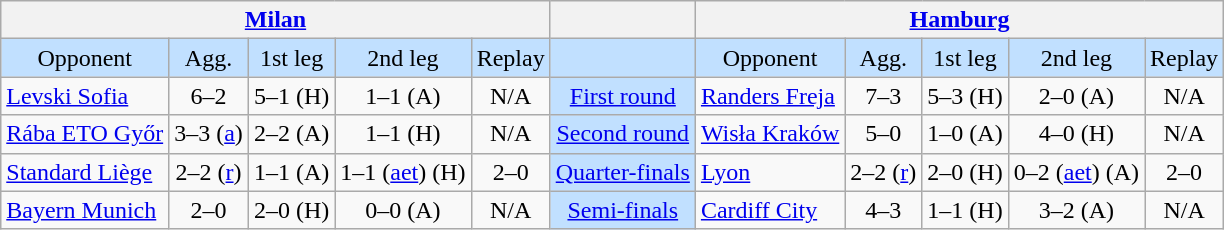<table class="wikitable" style="text-align:center">
<tr>
<th colspan=5> <a href='#'>Milan</a></th>
<th></th>
<th colspan=5> <a href='#'>Hamburg</a></th>
</tr>
<tr style="background:#c1e0ff">
<td>Opponent</td>
<td>Agg.</td>
<td>1st leg</td>
<td>2nd leg</td>
<td>Replay</td>
<td></td>
<td>Opponent</td>
<td>Agg.</td>
<td>1st leg</td>
<td>2nd leg</td>
<td>Replay</td>
</tr>
<tr>
<td align=left> <a href='#'>Levski Sofia</a></td>
<td>6–2</td>
<td>5–1 (H)</td>
<td>1–1 (A)</td>
<td>N/A</td>
<td style="background:#c1e0ff;"><a href='#'>First round</a></td>
<td align=left> <a href='#'>Randers Freja</a></td>
<td>7–3</td>
<td>5–3 (H)</td>
<td>2–0 (A)</td>
<td>N/A</td>
</tr>
<tr>
<td align=left> <a href='#'>Rába ETO Győr</a></td>
<td>3–3 (<a href='#'>a</a>)</td>
<td>2–2 (A)</td>
<td>1–1 (H)</td>
<td>N/A</td>
<td style="background:#c1e0ff;"><a href='#'>Second round</a></td>
<td align=left> <a href='#'>Wisła Kraków</a></td>
<td>5–0</td>
<td>1–0 (A)</td>
<td>4–0 (H)</td>
<td>N/A</td>
</tr>
<tr>
<td align=left> <a href='#'>Standard Liège</a></td>
<td>2–2 (<a href='#'>r</a>)</td>
<td>1–1 (A)</td>
<td>1–1 (<a href='#'>aet</a>) (H)</td>
<td>2–0</td>
<td style="background:#c1e0ff;"><a href='#'>Quarter-finals</a></td>
<td align=left> <a href='#'>Lyon</a></td>
<td>2–2 (<a href='#'>r</a>)</td>
<td>2–0 (H)</td>
<td>0–2 (<a href='#'>aet</a>) (A)</td>
<td>2–0</td>
</tr>
<tr>
<td align=left> <a href='#'>Bayern Munich</a></td>
<td>2–0</td>
<td>2–0 (H)</td>
<td>0–0 (A)</td>
<td>N/A</td>
<td style="background:#c1e0ff;"><a href='#'>Semi-finals</a></td>
<td align=left> <a href='#'>Cardiff City</a></td>
<td>4–3</td>
<td>1–1 (H)</td>
<td>3–2 (A)</td>
<td>N/A</td>
</tr>
</table>
